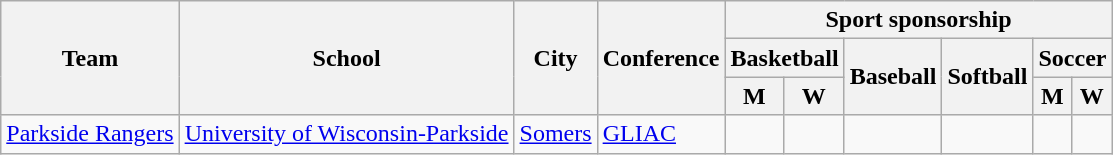<table class="sortable wikitable">
<tr>
<th rowspan=3>Team</th>
<th rowspan=3>School</th>
<th rowspan=3>City</th>
<th rowspan=3>Conference</th>
<th colspan=6>Sport sponsorship</th>
</tr>
<tr>
<th colspan=2>Basketball</th>
<th rowspan=2>Baseball</th>
<th rowspan=2>Softball</th>
<th colspan=2>Soccer</th>
</tr>
<tr>
<th>M</th>
<th>W</th>
<th>M</th>
<th>W</th>
</tr>
<tr>
<td><a href='#'>Parkside Rangers</a></td>
<td><a href='#'>University of Wisconsin-Parkside</a></td>
<td><a href='#'>Somers</a></td>
<td><a href='#'>GLIAC</a></td>
<td></td>
<td></td>
<td></td>
<td></td>
<td></td>
<td></td>
</tr>
</table>
